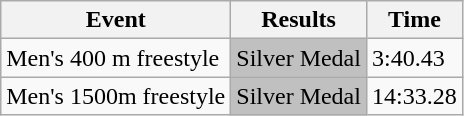<table class="wikitable">
<tr>
<th>Event</th>
<th>Results</th>
<th>Time</th>
</tr>
<tr>
<td>Men's 400 m freestyle</td>
<td bgcolor="Silver">Silver Medal</td>
<td>3:40.43</td>
</tr>
<tr>
<td>Men's 1500m freestyle</td>
<td bgcolor="Silver">Silver Medal</td>
<td>14:33.28</td>
</tr>
</table>
